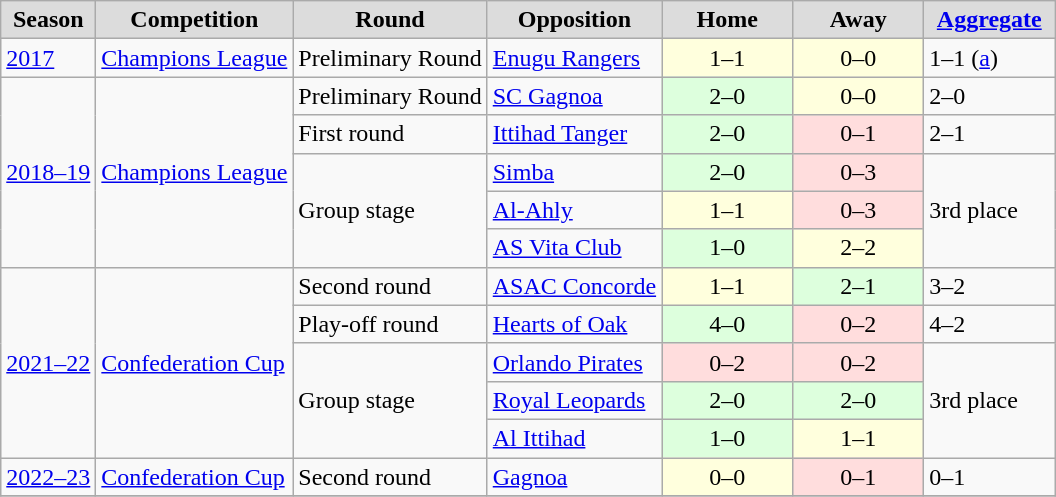<table class="sortable plainrowheaders wikitable">
<tr>
<th style="background:#DCDCDC">Season</th>
<th style="background:#DCDCDC">Competition</th>
<th style="background:#DCDCDC">Round</th>
<th style="background:#DCDCDC">Opposition</th>
<th width="80" style="background:#DCDCDC">Home</th>
<th width="80" style="background:#DCDCDC">Away</th>
<th width="80" style="background:#DCDCDC"><a href='#'>Aggregate</a></th>
</tr>
<tr>
<td><a href='#'>2017</a></td>
<td><a href='#'>Champions League</a></td>
<td align=left>Preliminary Round</td>
<td align=left> <a href='#'>Enugu Rangers</a></td>
<td style="background:#ffd; text-align:center">1–1</td>
<td style="background:#ffd; text-align:center">0–0</td>
<td>1–1 (<a href='#'>a</a>)</td>
</tr>
<tr>
<td rowspan="5"><a href='#'>2018–19</a></td>
<td rowspan="5"><a href='#'>Champions League</a></td>
<td align=left>Preliminary Round</td>
<td align=left> <a href='#'>SC Gagnoa</a></td>
<td style="background:#dfd; text-align:center">2–0</td>
<td style="background:#ffd; text-align:center">0–0</td>
<td>2–0</td>
</tr>
<tr>
<td align=left>First round</td>
<td align=left> <a href='#'>Ittihad Tanger</a></td>
<td style="background:#dfd; text-align:center">2–0</td>
<td style="background:#fdd; text-align:center">0–1</td>
<td>2–1</td>
</tr>
<tr>
<td rowspan="3">Group stage</td>
<td align=left> <a href='#'>Simba</a></td>
<td style="background:#dfd; text-align:center">2–0</td>
<td style="background:#fdd; text-align:center">0–3</td>
<td rowspan="3">3rd place</td>
</tr>
<tr>
<td align=left> <a href='#'>Al-Ahly</a></td>
<td style="background:#ffd; text-align:center">1–1</td>
<td style="background:#fdd; text-align:center">0–3</td>
</tr>
<tr>
<td align=left> <a href='#'>AS Vita Club</a></td>
<td style="background:#dfd; text-align:center">1–0</td>
<td style="background:#ffd; text-align:center">2–2</td>
</tr>
<tr>
<td rowspan="5"><a href='#'>2021–22</a></td>
<td rowspan="5"><a href='#'>Confederation Cup</a></td>
<td align=left>Second round</td>
<td align=left> <a href='#'>ASAC Concorde</a></td>
<td style="background:#ffd; text-align:center">1–1</td>
<td style="background:#dfd; text-align:center">2–1</td>
<td>3–2</td>
</tr>
<tr>
<td align=left>Play-off round</td>
<td align=left> <a href='#'>Hearts of Oak</a></td>
<td style="background:#dfd; text-align:center">4–0</td>
<td style="background:#fdd; text-align:center">0–2</td>
<td>4–2</td>
</tr>
<tr>
<td rowspan="3">Group stage</td>
<td align=left> <a href='#'>Orlando Pirates</a></td>
<td style="background:#fdd; text-align:center">0–2</td>
<td style="background:#fdd; text-align:center">0–2</td>
<td rowspan="3">3rd place</td>
</tr>
<tr>
<td align=left> <a href='#'>Royal Leopards</a></td>
<td style="background:#dfd; text-align:center">2–0</td>
<td style="background:#dfd; text-align:center">2–0</td>
</tr>
<tr>
<td align=left> <a href='#'>Al Ittihad</a></td>
<td style="background:#dfd; text-align:center">1–0</td>
<td style="background:#ffd; text-align:center">1–1</td>
</tr>
<tr>
<td><a href='#'>2022–23</a></td>
<td><a href='#'>Confederation Cup</a></td>
<td align=left>Second round</td>
<td align=left> <a href='#'>Gagnoa</a></td>
<td style="background:#ffd; text-align:center">0–0</td>
<td style="background:#fdd; text-align:center">0–1</td>
<td>0–1</td>
</tr>
<tr>
</tr>
</table>
